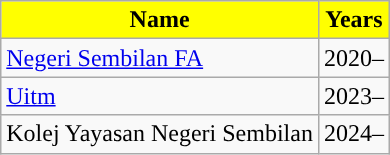<table class="wikitable">
<tr>
<th style="background:yellow">Name</th>
<th style="background:yellow">Years</th>
</tr>
<tr>
<td><a href='#'>Negeri Sembilan FA</a></td>
<td>2020–</td>
</tr>
<tr>
<td><a href='#'>Uitm</a></td>
<td>2023–</td>
</tr>
<tr>
<td>Kolej Yayasan Negeri Sembilan</td>
<td>2024–</td>
</tr>
</table>
